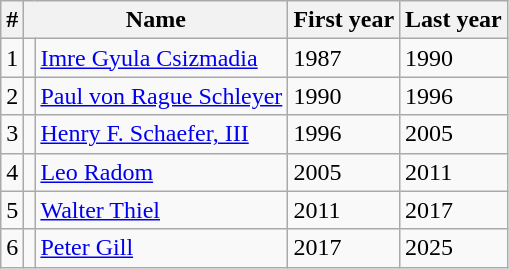<table class="wikitable sortable">
<tr>
<th>#</th>
<th colspan=2>Name</th>
<th>First year</th>
<th>Last year</th>
</tr>
<tr>
<td>1</td>
<td></td>
<td><a href='#'>Imre Gyula Csizmadia</a></td>
<td>1987</td>
<td>1990</td>
</tr>
<tr>
<td>2</td>
<td></td>
<td><a href='#'>Paul von Rague Schleyer</a></td>
<td>1990</td>
<td>1996</td>
</tr>
<tr>
<td>3</td>
<td></td>
<td><a href='#'>Henry F. Schaefer, III</a></td>
<td>1996</td>
<td>2005</td>
</tr>
<tr>
<td>4</td>
<td></td>
<td><a href='#'>Leo Radom</a></td>
<td>2005</td>
<td>2011</td>
</tr>
<tr>
<td>5</td>
<td></td>
<td><a href='#'>Walter Thiel</a></td>
<td>2011</td>
<td>2017</td>
</tr>
<tr>
<td>6</td>
<td></td>
<td><a href='#'>Peter Gill</a></td>
<td>2017</td>
<td>2025</td>
</tr>
</table>
